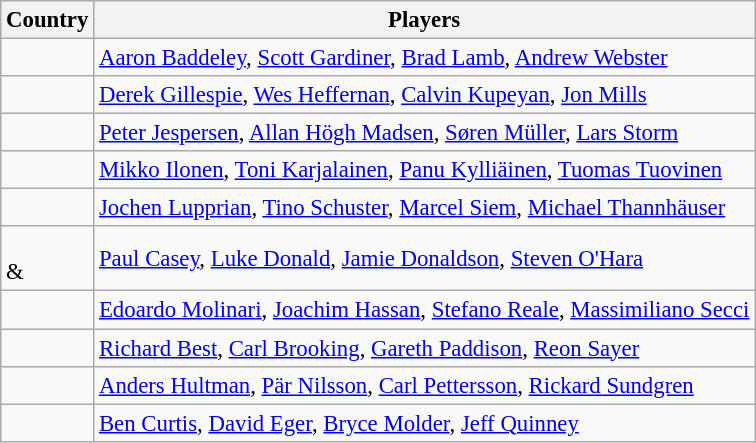<table class="wikitable" style="font-size:95%;">
<tr>
<th>Country</th>
<th>Players</th>
</tr>
<tr>
<td></td>
<td><a href='#'>Aaron Baddeley</a>, <a href='#'>Scott Gardiner</a>, <a href='#'>Brad Lamb</a>, <a href='#'>Andrew Webster</a></td>
</tr>
<tr>
<td></td>
<td><a href='#'>Derek Gillespie</a>, <a href='#'>Wes Heffernan</a>, <a href='#'>Calvin Kupeyan</a>, <a href='#'>Jon Mills</a></td>
</tr>
<tr>
<td></td>
<td><a href='#'>Peter Jespersen</a>, <a href='#'>Allan Högh Madsen</a>, <a href='#'>Søren Müller</a>, <a href='#'>Lars Storm</a></td>
</tr>
<tr>
<td></td>
<td><a href='#'>Mikko Ilonen</a>, <a href='#'>Toni Karjalainen</a>, <a href='#'>Panu Kylliäinen</a>, <a href='#'>Tuomas Tuovinen</a></td>
</tr>
<tr>
<td></td>
<td><a href='#'>Jochen Lupprian</a>, <a href='#'>Tino Schuster</a>, <a href='#'>Marcel Siem</a>, <a href='#'>Michael Thannhäuser</a></td>
</tr>
<tr>
<td><br>& </td>
<td><a href='#'>Paul Casey</a>, <a href='#'>Luke Donald</a>, <a href='#'>Jamie Donaldson</a>, <a href='#'>Steven O'Hara</a></td>
</tr>
<tr>
<td></td>
<td><a href='#'>Edoardo Molinari</a>, <a href='#'>Joachim Hassan</a>, <a href='#'>Stefano Reale</a>, <a href='#'>Massimiliano Secci</a></td>
</tr>
<tr>
<td></td>
<td><a href='#'>Richard Best</a>, <a href='#'>Carl Brooking</a>, <a href='#'>Gareth Paddison</a>, <a href='#'>Reon Sayer</a></td>
</tr>
<tr>
<td></td>
<td><a href='#'>Anders Hultman</a>, <a href='#'>Pär Nilsson</a>, <a href='#'>Carl Pettersson</a>, <a href='#'>Rickard Sundgren</a></td>
</tr>
<tr>
<td></td>
<td><a href='#'>Ben Curtis</a>, <a href='#'>David Eger</a>, <a href='#'>Bryce Molder</a>, <a href='#'>Jeff Quinney</a></td>
</tr>
</table>
